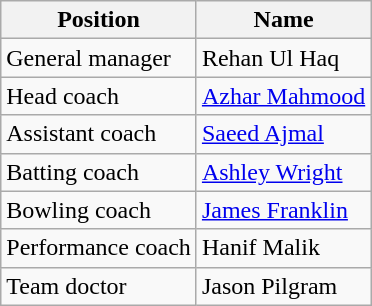<table class="wikitable">
<tr>
<th>Position</th>
<th>Name</th>
</tr>
<tr>
<td>General manager</td>
<td>Rehan Ul Haq</td>
</tr>
<tr>
<td>Head coach</td>
<td><a href='#'>Azhar Mahmood</a></td>
</tr>
<tr>
<td>Assistant coach</td>
<td><a href='#'>Saeed Ajmal</a></td>
</tr>
<tr>
<td>Batting coach</td>
<td><a href='#'>Ashley Wright</a></td>
</tr>
<tr>
<td>Bowling coach</td>
<td><a href='#'>James Franklin</a></td>
</tr>
<tr>
<td>Performance coach</td>
<td>Hanif Malik</td>
</tr>
<tr>
<td>Team doctor</td>
<td>Jason Pilgram</td>
</tr>
</table>
